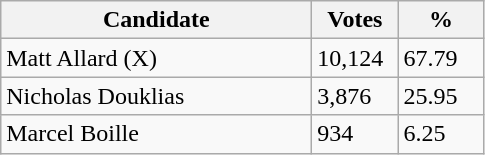<table class="wikitable">
<tr>
<th bgcolor="#DDDDFF" width="200px">Candidate</th>
<th bgcolor="#DDDDFF" width="50px">Votes</th>
<th bgcolor="#DDDDFF" width="50px">%</th>
</tr>
<tr>
<td>Matt Allard (X)</td>
<td>10,124</td>
<td>67.79</td>
</tr>
<tr>
<td>Nicholas Douklias</td>
<td>3,876</td>
<td>25.95</td>
</tr>
<tr>
<td>Marcel Boille</td>
<td>934</td>
<td>6.25</td>
</tr>
</table>
